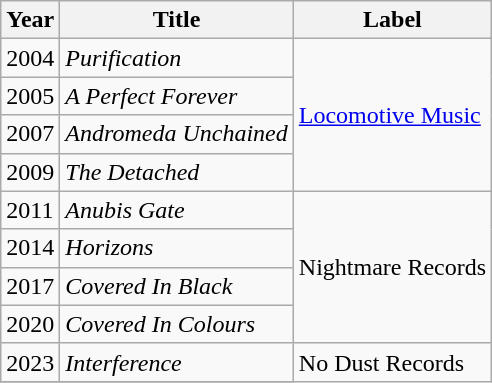<table class="wikitable">
<tr>
<th>Year</th>
<th>Title</th>
<th>Label</th>
</tr>
<tr>
<td>2004</td>
<td><em>Purification</em></td>
<td rowspan="4"><a href='#'>Locomotive Music</a></td>
</tr>
<tr>
<td>2005</td>
<td><em>A Perfect Forever</em></td>
</tr>
<tr>
<td>2007</td>
<td><em>Andromeda Unchained</em></td>
</tr>
<tr>
<td>2009</td>
<td><em>The Detached</em></td>
</tr>
<tr>
<td>2011</td>
<td><em>Anubis Gate</em></td>
<td rowspan="4">Nightmare Records</td>
</tr>
<tr>
<td>2014</td>
<td><em>Horizons</em></td>
</tr>
<tr>
<td>2017</td>
<td><em>Covered In Black</em></td>
</tr>
<tr>
<td>2020</td>
<td><em>Covered In Colours</em></td>
</tr>
<tr>
<td>2023</td>
<td><em>Interference</em></td>
<td rowspan="4">No Dust Records</td>
</tr>
<tr>
</tr>
</table>
